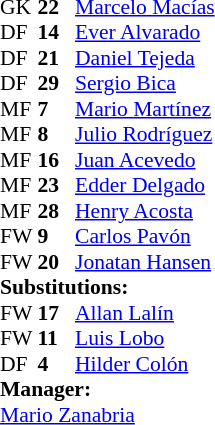<table style = "font-size: 90%" cellspacing = "0" cellpadding = "0">
<tr>
<td colspan = 4></td>
</tr>
<tr>
<th style="width:25px;"></th>
<th style="width:25px;"></th>
</tr>
<tr>
<td>GK</td>
<td><strong>22</strong></td>
<td> <a href='#'>Marcelo Macías</a></td>
<td></td>
<td></td>
</tr>
<tr>
<td>DF</td>
<td><strong>14</strong></td>
<td> <a href='#'>Ever Alvarado</a></td>
</tr>
<tr>
<td>DF</td>
<td><strong>21</strong></td>
<td> <a href='#'>Daniel Tejeda</a></td>
</tr>
<tr>
<td>DF</td>
<td><strong>29</strong></td>
<td> <a href='#'>Sergio Bica</a></td>
</tr>
<tr>
<td>MF</td>
<td><strong>7</strong></td>
<td> <a href='#'>Mario Martínez</a></td>
<td></td>
<td></td>
<td></td>
<td></td>
</tr>
<tr>
<td>MF</td>
<td><strong>8</strong></td>
<td> <a href='#'>Julio Rodríguez</a></td>
<td></td>
<td></td>
</tr>
<tr>
<td>MF</td>
<td><strong>16</strong></td>
<td> <a href='#'>Juan Acevedo</a></td>
</tr>
<tr>
<td>MF</td>
<td><strong>23</strong></td>
<td> <a href='#'>Edder Delgado</a></td>
</tr>
<tr>
<td>MF</td>
<td><strong>28</strong></td>
<td> <a href='#'>Henry Acosta</a></td>
</tr>
<tr>
<td>FW</td>
<td><strong>9</strong></td>
<td> <a href='#'>Carlos Pavón</a></td>
<td></td>
<td></td>
<td></td>
<td></td>
</tr>
<tr>
<td>FW</td>
<td><strong>20</strong></td>
<td> <a href='#'>Jonatan Hansen</a></td>
</tr>
<tr>
<td colspan = 3><strong>Substitutions:</strong></td>
</tr>
<tr>
<td>FW</td>
<td><strong>17</strong></td>
<td> <a href='#'>Allan Lalín</a></td>
<td></td>
<td></td>
</tr>
<tr>
<td>FW</td>
<td><strong>11</strong></td>
<td> <a href='#'>Luis Lobo</a></td>
<td></td>
<td></td>
<td></td>
<td></td>
</tr>
<tr>
<td>DF</td>
<td><strong>4</strong></td>
<td> <a href='#'>Hilder Colón</a></td>
<td></td>
<td></td>
</tr>
<tr>
<td colspan = 3><strong>Manager:</strong></td>
</tr>
<tr>
<td colspan = 3> <a href='#'>Mario Zanabria</a></td>
</tr>
</table>
